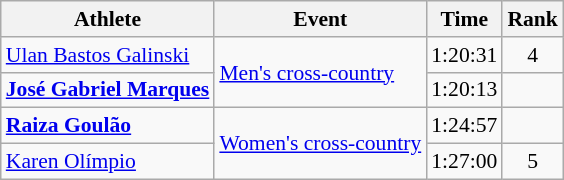<table class=wikitable style="font-size:90%">
<tr>
<th>Athlete</th>
<th>Event</th>
<th>Time</th>
<th>Rank</th>
</tr>
<tr align=center>
<td align=left><a href='#'>Ulan Bastos Galinski</a></td>
<td align=left rowspan=2><a href='#'>Men's cross-country</a></td>
<td>1:20:31</td>
<td>4</td>
</tr>
<tr align=center>
<td align=left><strong><a href='#'>José Gabriel Marques</a></strong></td>
<td>1:20:13</td>
<td></td>
</tr>
<tr align=center>
<td align=left><strong><a href='#'>Raiza Goulão</a></strong></td>
<td align=left rowspan=2><a href='#'>Women's cross-country</a></td>
<td>1:24:57</td>
<td></td>
</tr>
<tr align=center>
<td align=left><a href='#'>Karen Olímpio</a></td>
<td>1:27:00</td>
<td>5</td>
</tr>
</table>
